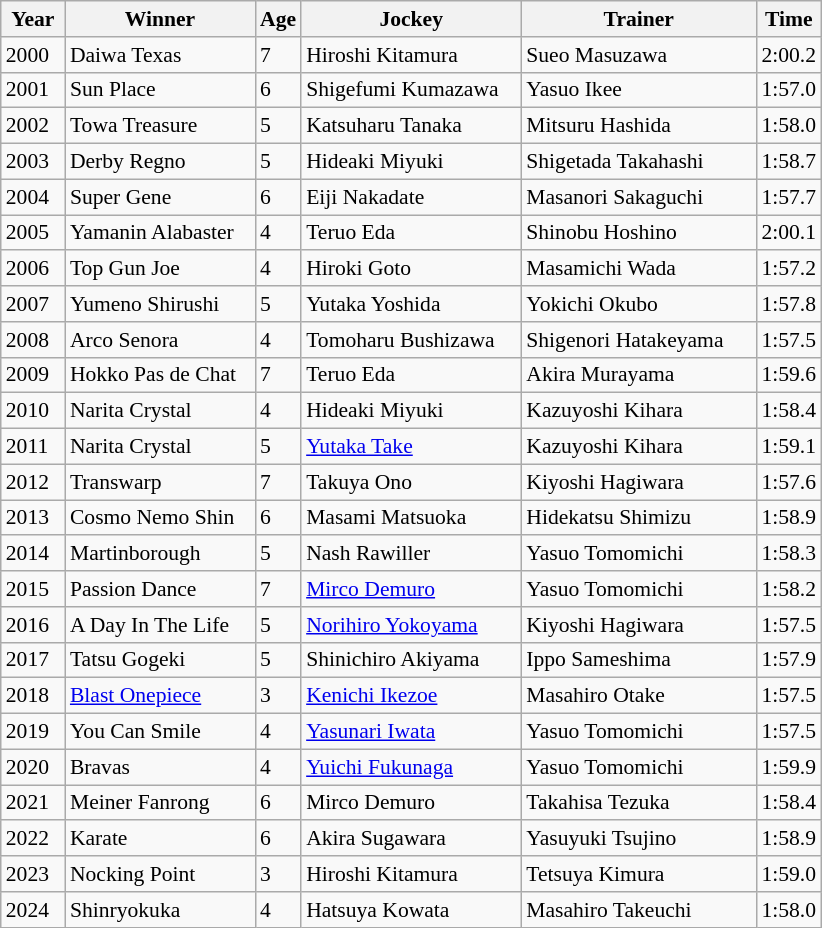<table class="wikitable sortable" style="font-size:90%">
<tr>
<th width="36px">Year<br></th>
<th width="120px">Winner<br></th>
<th>Age<br></th>
<th width="140px">Jockey<br></th>
<th width="150px">Trainer<br></th>
<th>Time<br></th>
</tr>
<tr>
<td>2000</td>
<td>Daiwa Texas</td>
<td>7</td>
<td>Hiroshi Kitamura</td>
<td>Sueo Masuzawa</td>
<td>2:00.2</td>
</tr>
<tr>
<td>2001</td>
<td>Sun Place</td>
<td>6</td>
<td>Shigefumi Kumazawa</td>
<td>Yasuo Ikee</td>
<td>1:57.0</td>
</tr>
<tr>
<td>2002</td>
<td>Towa Treasure</td>
<td>5</td>
<td>Katsuharu Tanaka</td>
<td>Mitsuru Hashida</td>
<td>1:58.0</td>
</tr>
<tr>
<td>2003</td>
<td>Derby Regno</td>
<td>5</td>
<td>Hideaki Miyuki</td>
<td>Shigetada Takahashi</td>
<td>1:58.7</td>
</tr>
<tr>
<td>2004</td>
<td>Super Gene</td>
<td>6</td>
<td>Eiji Nakadate</td>
<td>Masanori Sakaguchi</td>
<td>1:57.7</td>
</tr>
<tr>
<td>2005</td>
<td>Yamanin Alabaster</td>
<td>4</td>
<td>Teruo Eda</td>
<td>Shinobu Hoshino</td>
<td>2:00.1</td>
</tr>
<tr>
<td>2006</td>
<td>Top Gun Joe</td>
<td>4</td>
<td>Hiroki Goto</td>
<td>Masamichi Wada</td>
<td>1:57.2</td>
</tr>
<tr>
<td>2007</td>
<td>Yumeno Shirushi</td>
<td>5</td>
<td>Yutaka Yoshida</td>
<td>Yokichi Okubo</td>
<td>1:57.8</td>
</tr>
<tr>
<td>2008</td>
<td>Arco Senora</td>
<td>4</td>
<td>Tomoharu Bushizawa</td>
<td>Shigenori Hatakeyama</td>
<td>1:57.5</td>
</tr>
<tr>
<td>2009</td>
<td>Hokko Pas de Chat</td>
<td>7</td>
<td>Teruo Eda</td>
<td>Akira Murayama</td>
<td>1:59.6</td>
</tr>
<tr>
<td>2010</td>
<td>Narita Crystal</td>
<td>4</td>
<td>Hideaki Miyuki</td>
<td>Kazuyoshi Kihara</td>
<td>1:58.4</td>
</tr>
<tr>
<td>2011</td>
<td>Narita Crystal</td>
<td>5</td>
<td><a href='#'>Yutaka Take</a></td>
<td>Kazuyoshi Kihara</td>
<td>1:59.1</td>
</tr>
<tr>
<td>2012</td>
<td>Transwarp</td>
<td>7</td>
<td>Takuya Ono</td>
<td>Kiyoshi Hagiwara</td>
<td>1:57.6</td>
</tr>
<tr>
<td>2013</td>
<td>Cosmo Nemo Shin</td>
<td>6</td>
<td>Masami Matsuoka</td>
<td>Hidekatsu Shimizu</td>
<td>1:58.9</td>
</tr>
<tr>
<td>2014</td>
<td>Martinborough</td>
<td>5</td>
<td>Nash Rawiller</td>
<td>Yasuo Tomomichi</td>
<td>1:58.3</td>
</tr>
<tr>
<td>2015</td>
<td>Passion Dance</td>
<td>7</td>
<td><a href='#'>Mirco Demuro</a></td>
<td>Yasuo Tomomichi</td>
<td>1:58.2</td>
</tr>
<tr>
<td>2016</td>
<td>A Day In The Life</td>
<td>5</td>
<td><a href='#'>Norihiro Yokoyama</a></td>
<td>Kiyoshi Hagiwara</td>
<td>1:57.5</td>
</tr>
<tr>
<td>2017</td>
<td>Tatsu Gogeki</td>
<td>5</td>
<td>Shinichiro Akiyama</td>
<td>Ippo Sameshima</td>
<td>1:57.9</td>
</tr>
<tr>
<td>2018</td>
<td><a href='#'>Blast Onepiece</a></td>
<td>3</td>
<td><a href='#'>Kenichi Ikezoe</a></td>
<td>Masahiro Otake</td>
<td>1:57.5</td>
</tr>
<tr>
<td>2019</td>
<td>You Can Smile</td>
<td>4</td>
<td><a href='#'>Yasunari Iwata</a></td>
<td>Yasuo Tomomichi</td>
<td>1:57.5</td>
</tr>
<tr>
<td>2020</td>
<td>Bravas</td>
<td>4</td>
<td><a href='#'>Yuichi Fukunaga</a></td>
<td>Yasuo Tomomichi</td>
<td>1:59.9</td>
</tr>
<tr>
<td>2021</td>
<td>Meiner Fanrong</td>
<td>6</td>
<td>Mirco Demuro</td>
<td>Takahisa Tezuka</td>
<td>1:58.4</td>
</tr>
<tr>
<td>2022</td>
<td>Karate</td>
<td>6</td>
<td>Akira Sugawara</td>
<td>Yasuyuki Tsujino</td>
<td>1:58.9</td>
</tr>
<tr>
<td>2023</td>
<td>Nocking Point</td>
<td>3</td>
<td>Hiroshi Kitamura</td>
<td>Tetsuya Kimura</td>
<td>1:59.0</td>
</tr>
<tr>
<td>2024</td>
<td>Shinryokuka</td>
<td>4</td>
<td>Hatsuya Kowata</td>
<td>Masahiro Takeuchi</td>
<td>1:58.0</td>
</tr>
</table>
